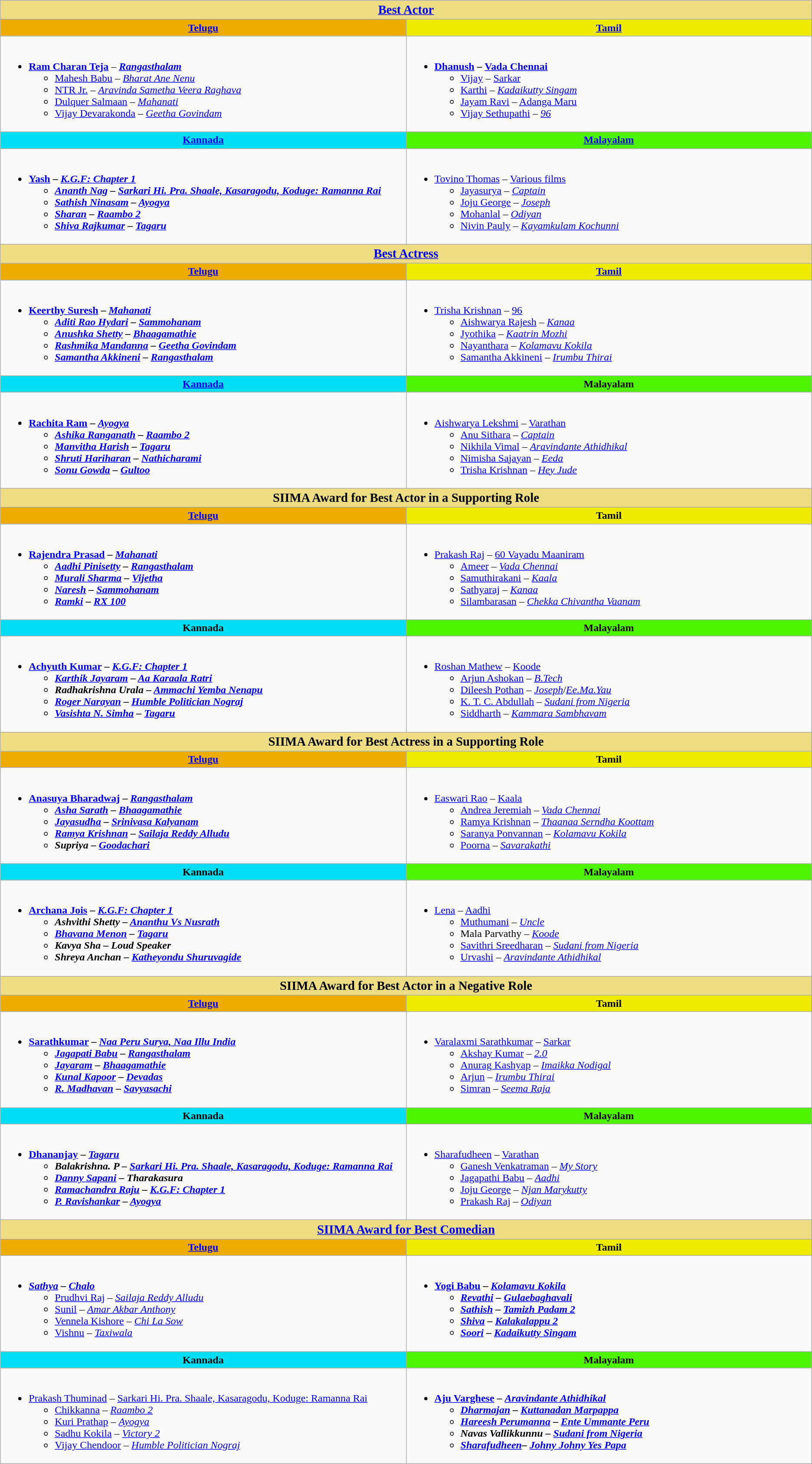<table class="wikitable" |>
<tr>
<th colspan="2" ! style="background:#eedd82; width:3000px; text-align:center;"><big><a href='#'>Best Actor</a></big></th>
</tr>
<tr>
<th ! style="background:#efac00; width:50%; text-align:center;"><a href='#'>Telugu</a></th>
<th ! style="background:#efeb00; width:50%; text-align:center;"><a href='#'>Tamil</a></th>
</tr>
<tr>
<td valign="top"><br><ul><li><strong><a href='#'>Ram Charan Teja</a></strong> – <strong><em><a href='#'>Rangasthalam</a></em></strong><ul><li><a href='#'>Mahesh Babu</a> – <em><a href='#'>Bharat Ane Nenu</a></em></li><li><a href='#'>NTR Jr.</a> – <em><a href='#'>Aravinda Sametha Veera Raghava</a></em></li><li><a href='#'>Dulquer Salmaan</a>  – <em><a href='#'>Mahanati</a></em></li><li><a href='#'>Vijay Devarakonda</a> – <em><a href='#'>Geetha Govindam</a></em></li></ul></li></ul></td>
<td valign="top"><br><ul><li><strong><a href='#'>Dhanush</a> – <a href='#'>Vada Chennai</a></strong><ul><li><a href='#'>Vijay</a> – <a href='#'>Sarkar</a></li><li><a href='#'>Karthi</a> – <em><a href='#'>Kadaikutty Singam</a></em></li><li><a href='#'>Jayam Ravi</a> – <a href='#'>Adanga Maru</a></li><li><a href='#'>Vijay Sethupathi</a> – <em><a href='#'>96</a></em></li></ul></li></ul></td>
</tr>
<tr>
<th ! style="background:#00def3; text-align:center;"><a href='#'>Kannada</a></th>
<th ! style="background:#4df300; text-align:center;"><a href='#'>Malayalam</a></th>
</tr>
<tr>
<td valign="top"><br><ul><li><strong><a href='#'>Yash</a> – <em><a href='#'>K.G.F: Chapter 1</a><strong><em><ul><li><a href='#'>Ananth Nag</a> – </em><a href='#'>Sarkari Hi. Pra. Shaale, Kasaragodu, Koduge: Ramanna Rai</a><em></li><li><a href='#'>Sathish Ninasam</a> – </em><a href='#'>Ayogya</a><em></li><li><a href='#'>Sharan</a> – </em><a href='#'>Raambo 2</a><em></li><li><a href='#'>Shiva Rajkumar</a> – </em><a href='#'>Tagaru</a><em></li></ul></li></ul></td>
<td><br><ul><li></strong><a href='#'>Tovino Thomas</a> – </em><a href='#'>Various films</a></em></strong><ul><li><a href='#'>Jayasurya</a> – <em><a href='#'>Captain</a></em></li><li><a href='#'>Joju George</a> – <em><a href='#'>Joseph</a></em></li><li><a href='#'>Mohanlal</a> – <em><a href='#'>Odiyan</a></em></li><li><a href='#'>Nivin Pauly</a> – <em><a href='#'>Kayamkulam Kochunni</a></em></li></ul></li></ul></td>
</tr>
<tr>
<th colspan="2" ! style="background:#eedd82; text-align:center;"><big><a href='#'>Best Actress</a></big></th>
</tr>
<tr>
<th ! style="background:#efac00; text-align:center;"><a href='#'>Telugu</a></th>
<th ! style="background:#efeb00; text-align:center;"><a href='#'>Tamil</a></th>
</tr>
<tr>
<td valign="top"><br><ul><li><strong><a href='#'>Keerthy Suresh</a> – <em><a href='#'>Mahanati</a><strong><em><ul><li><a href='#'>Aditi Rao Hydari</a> – </em><a href='#'>Sammohanam</a><em></li><li><a href='#'>Anushka Shetty</a> – </em><a href='#'>Bhaagamathie</a><em></li><li><a href='#'>Rashmika Mandanna</a> – </em><a href='#'>Geetha Govindam</a><em></li><li><a href='#'>Samantha Akkineni</a> – </em><a href='#'>Rangasthalam</a><em></li></ul></li></ul></td>
<td valign="top"><br><ul><li></strong><a href='#'>Trisha Krishnan</a> – </em><a href='#'>96</a></em></strong><ul><li><a href='#'>Aishwarya Rajesh</a> – <em><a href='#'>Kanaa</a></em></li><li><a href='#'>Jyothika</a> – <em><a href='#'>Kaatrin Mozhi</a></em></li><li><a href='#'>Nayanthara</a> – <em><a href='#'>Kolamavu Kokila</a></em></li><li><a href='#'>Samantha Akkineni</a> – <em><a href='#'>Irumbu Thirai</a></em></li></ul></li></ul></td>
</tr>
<tr>
<th ! style="background:#00def3; text-align:center;"><a href='#'>Kannada</a></th>
<th ! style="background:#4df300; text-align:center;">Malayalam</th>
</tr>
<tr>
<td><br><ul><li><strong><a href='#'>Rachita Ram</a></strong> <strong>– <em><a href='#'>Ayogya</a><strong><em><ul><li><a href='#'>Ashika Ranganath</a> – </em><a href='#'>Raambo 2</a><em></li><li><a href='#'>Manvitha Harish</a> – </em><a href='#'>Tagaru</a><em></li><li><a href='#'>Shruti Hariharan</a> – </em><a href='#'>Nathicharami</a><em></li><li><a href='#'>Sonu Gowda</a> – </em><a href='#'>Gultoo</a><em></li></ul></li></ul></td>
<td><br><ul><li></strong><a href='#'>Aishwarya Lekshmi</a> – </em><a href='#'>Varathan</a></em></strong><ul><li><a href='#'>Anu Sithara</a> – <em><a href='#'>Captain</a></em></li><li><a href='#'>Nikhila Vimal</a> – <em><a href='#'>Aravindante Athidhikal</a></em></li><li><a href='#'>Nimisha Sajayan</a> – <em><a href='#'>Eeda</a></em></li><li><a href='#'>Trisha Krishnan</a> – <em><a href='#'>Hey Jude</a></em></li></ul></li></ul></td>
</tr>
<tr>
<th colspan="2" ! style="background:#eedd82; text-align:center;"><big><strong>SIIMA Award for Best Actor in a Supporting Role</strong></big></th>
</tr>
<tr>
<th ! style="background:#efac00; text-align:center;"><a href='#'>Telugu</a></th>
<th ! style="background:#efeb00; text-align:center;">Tamil</th>
</tr>
<tr>
<td valign="top"><br><ul><li><strong><a href='#'>Rajendra Prasad</a> – <em><a href='#'>Mahanati</a><strong><em><ul><li><a href='#'>Aadhi Pinisetty</a> – </em><a href='#'>Rangasthalam</a><em></li><li><a href='#'>Murali Sharma</a> – </em><a href='#'>Vijetha</a><em></li><li><a href='#'>Naresh</a> – </em><a href='#'>Sammohanam</a><em></li><li><a href='#'>Ramki</a> – </em><a href='#'>RX 100</a><em></li></ul></li></ul></td>
<td valign="top"><br><ul><li></strong><a href='#'>Prakash Raj</a> – </em><a href='#'>60 Vayadu Maaniram</a></em></strong><ul><li><a href='#'>Ameer</a> – <em><a href='#'>Vada Chennai</a></em></li><li><a href='#'>Samuthirakani</a> – <em><a href='#'>Kaala</a></em></li><li><a href='#'>Sathyaraj</a> – <em><a href='#'>Kanaa</a></em></li><li><a href='#'>Silambarasan</a> – <em><a href='#'>Chekka Chivantha Vaanam</a></em></li></ul></li></ul></td>
</tr>
<tr>
<th ! style="background:#00def3; text-align:center;">Kannada</th>
<th ! style="background:#4df300; text-align:center;">Malayalam</th>
</tr>
<tr>
<td><br><ul><li><strong><a href='#'>Achyuth Kumar</a> – <em><a href='#'>K.G.F: Chapter 1</a><strong><em><ul><li><a href='#'>Karthik Jayaram</a> – </em><a href='#'>Aa Karaala Ratri</a><em></li><li>Radhakrishna Urala – </em><a href='#'>Ammachi Yemba Nenapu</a><em></li><li><a href='#'>Roger Narayan</a> – </em><a href='#'>Humble Politician Nograj</a><em></li><li><a href='#'>Vasishta N. Simha</a> – </em><a href='#'>Tagaru</a><em></li></ul></li></ul></td>
<td><br><ul><li></strong><a href='#'>Roshan Mathew</a> – </em><a href='#'>Koode</a></em></strong><ul><li><a href='#'>Arjun Ashokan</a> – <em><a href='#'>B.Tech</a></em></li><li><a href='#'>Dileesh Pothan</a> – <em><a href='#'>Joseph</a></em>/<em><a href='#'>Ee.Ma.Yau</a></em></li><li><a href='#'>K. T. C. Abdullah</a> – <em><a href='#'>Sudani from Nigeria</a></em></li><li><a href='#'>Siddharth</a> – <em><a href='#'>Kammara Sambhavam</a></em></li></ul></li></ul></td>
</tr>
<tr>
<th colspan="2" ! style="background:#eedd82; text-align:center;"><big><strong>SIIMA Award for Best Actress in a Supporting Role</strong></big></th>
</tr>
<tr>
<th ! style="background:#efac00; text-align:center;"><a href='#'>Telugu</a></th>
<th ! style="background:#efeb00; text-align:center;">Tamil</th>
</tr>
<tr>
<td valign="top"><br><ul><li><strong><a href='#'>Anasuya Bharadwaj</a> – <em><a href='#'>Rangasthalam</a><strong><em><ul><li><a href='#'>Asha Sarath</a> – </em><a href='#'>Bhaagamathie</a><em></li><li><a href='#'>Jayasudha</a> – </em><a href='#'>Srinivasa Kalyanam</a><em></li><li><a href='#'>Ramya Krishnan</a> – </em><a href='#'>Sailaja Reddy Alludu</a><em></li><li>Supriya – </em><a href='#'>Goodachari</a><em></li></ul></li></ul></td>
<td valign="top"><br><ul><li></strong><a href='#'>Easwari Rao</a> – </em><a href='#'>Kaala</a></em></strong><ul><li><a href='#'>Andrea Jeremiah</a> – <em><a href='#'>Vada Chennai</a></em></li><li><a href='#'>Ramya Krishnan</a> – <em><a href='#'>Thaanaa Serndha Koottam</a></em></li><li><a href='#'>Saranya Ponvannan</a> – <em><a href='#'>Kolamavu Kokila</a></em></li><li><a href='#'>Poorna</a> – <em><a href='#'>Savarakathi</a></em></li></ul></li></ul></td>
</tr>
<tr>
<th ! style="background:#00def3; text-align:center;">Kannada</th>
<th ! style="background:#4df300; text-align:center;">Malayalam</th>
</tr>
<tr>
<td><br><ul><li><strong><a href='#'>Archana Jois</a> – <em><a href='#'>K.G.F: Chapter 1</a><strong><em><ul><li>Ashvithi Shetty – </em><a href='#'>Ananthu Vs Nusrath</a><em></li><li><a href='#'>Bhavana Menon</a> – </em><a href='#'>Tagaru</a><em></li><li>Kavya Sha – </em>Loud Speaker<em></li><li>Shreya Anchan – </em><a href='#'>Katheyondu Shuruvagide</a><em></li></ul></li></ul></td>
<td><br><ul><li></strong><a href='#'>Lena</a> – </em><a href='#'>Aadhi</a></em></strong><ul><li><a href='#'>Muthumani</a> – <em><a href='#'>Uncle</a></em></li><li>Mala Parvathy – <em><a href='#'>Koode</a></em></li><li><a href='#'>Savithri Sreedharan</a> – <em><a href='#'>Sudani from Nigeria</a></em></li><li><a href='#'>Urvashi</a> – <em><a href='#'>Aravindante Athidhikal</a></em></li></ul></li></ul></td>
</tr>
<tr>
<th colspan="2" ! style="background:#eedd82; text-align:center;"><big><strong>SIIMA Award for Best Actor in a Negative Role</strong></big></th>
</tr>
<tr>
<th ! style="background:#efac00; text-align:center;"><a href='#'>Telugu</a></th>
<th ! style="background:#efeb00; text-align:center;">Tamil</th>
</tr>
<tr>
<td valign="top"><br><ul><li><strong><a href='#'>Sarathkumar</a> – <em><a href='#'>Naa Peru Surya, Naa Illu India</a><strong><em><ul><li><a href='#'>Jagapati Babu</a> – </em><a href='#'>Rangasthalam</a><em></li><li><a href='#'>Jayaram</a> – </em><a href='#'>Bhaagamathie</a><em></li><li><a href='#'>Kunal Kapoor</a> – </em><a href='#'>Devadas</a><em></li><li><a href='#'>R. Madhavan</a> – </em><a href='#'>Savyasachi</a><em></li></ul></li></ul></td>
<td valign="top"><br><ul><li></strong><a href='#'>Varalaxmi Sarathkumar</a> – </em><a href='#'>Sarkar</a></em></strong><ul><li><a href='#'>Akshay Kumar</a> – <em><a href='#'>2.0</a></em></li><li><a href='#'>Anurag Kashyap</a> – <em><a href='#'>Imaikka Nodigal</a></em></li><li><a href='#'>Arjun</a> – <em><a href='#'>Irumbu Thirai</a></em></li><li><a href='#'>Simran</a> – <em><a href='#'>Seema Raja</a></em></li></ul></li></ul></td>
</tr>
<tr>
<th ! style="background:#00def3; text-align:center;">Kannada</th>
<th ! style="background:#4df300; text-align:center;">Malayalam</th>
</tr>
<tr>
<td><br><ul><li><strong><a href='#'>Dhananjay</a> – <em><a href='#'>Tagaru</a><strong><em><ul><li>Balakrishna. P – </em><a href='#'>Sarkari Hi. Pra. Shaale, Kasaragodu, Koduge: Ramanna Rai</a><em></li><li><a href='#'>Danny Sapani</a> – </em>Tharakasura<em></li><li><a href='#'>Ramachandra Raju</a> – </em><a href='#'>K.G.F: Chapter 1</a><em></li><li><a href='#'>P. Ravishankar</a> – </em><a href='#'>Ayogya</a><em></li></ul></li></ul></td>
<td><br><ul><li></strong><a href='#'>Sharafudheen</a> – </em><a href='#'>Varathan</a></em></strong><ul><li><a href='#'>Ganesh Venkatraman</a> – <em><a href='#'>My Story</a></em></li><li><a href='#'>Jagapathi Babu</a> – <em><a href='#'>Aadhi</a></em></li><li><a href='#'>Joju George</a> – <em><a href='#'>Njan Marykutty</a></em></li><li><a href='#'>Prakash Raj</a> – <em><a href='#'>Odiyan</a></em></li></ul></li></ul></td>
</tr>
<tr>
<th colspan="2" ! style="background:#eedd82; text-align:center;"><big><strong><a href='#'>SIIMA Award for Best Comedian</a></strong></big></th>
</tr>
<tr>
<th ! style="background:#efac00; text-align:center;"><a href='#'>Telugu</a></th>
<th ! style="background:#efeb00; text-align:center;">Tamil</th>
</tr>
<tr>
<td valign="top"><br><ul><li><strong><em><a href='#'>Sathya</a><em> – </em><a href='#'>Chalo</a></em></strong><ul><li><a href='#'>Prudhvi Raj</a> – <em><a href='#'>Sailaja Reddy Alludu</a></em></li><li><a href='#'>Sunil</a> – <em><a href='#'>Amar Akbar Anthony</a></em></li><li><a href='#'>Vennela Kishore</a> – <em><a href='#'>Chi La Sow</a></em></li><li><a href='#'>Vishnu</a> – <em><a href='#'>Taxiwala</a></em></li></ul></li></ul></td>
<td valign="top"><br><ul><li><strong><a href='#'>Yogi Babu</a> – <em><a href='#'>Kolamavu Kokila</a><strong><em><ul><li><a href='#'>Revathi</a> – </em><a href='#'>Gulaebaghavali</a><em></li><li><a href='#'>Sathish</a> – </em><a href='#'>Tamizh Padam 2</a><em></li><li><a href='#'>Shiva</a> – </em><a href='#'>Kalakalappu 2</a><em></li><li><a href='#'>Soori</a> – </em><a href='#'>Kadaikutty Singam</a><em></li></ul></li></ul></td>
</tr>
<tr>
<th ! style="background:#00def3; text-align:center;">Kannada</th>
<th ! style="background:#4df300; text-align:center;">Malayalam</th>
</tr>
<tr>
<td><br><ul><li></strong><a href='#'>Prakash Thuminad</a> – </em><a href='#'>Sarkari Hi. Pra. Shaale, Kasaragodu, Koduge: Ramanna Rai</a></em></strong><ul><li><a href='#'>Chikkanna</a> – <em><a href='#'>Raambo 2</a></em></li><li><a href='#'>Kuri Prathap</a> – <em><a href='#'>Ayogya</a></em></li><li><a href='#'>Sadhu Kokila</a> – <em><a href='#'>Victory 2</a></em></li><li><a href='#'>Vijay Chendoor</a> – <em><a href='#'>Humble Politician Nograj</a></em></li></ul></li></ul></td>
<td><br><ul><li><strong><a href='#'>Aju Varghese</a> – <em><a href='#'>Aravindante Athidhikal</a><strong><em><ul><li><a href='#'>Dharmajan</a> – </em><a href='#'>Kuttanadan Marpappa</a><em></li><li><a href='#'>Hareesh Perumanna</a> – </em><a href='#'>Ente Ummante Peru</a><em></li><li>Navas Vallikkunnu – </em><a href='#'>Sudani from Nigeria</a><em></li><li><a href='#'>Sharafudheen</a>– </em><a href='#'>Johny Johny Yes Papa</a><em></li></ul></li></ul></td>
</tr>
</table>
